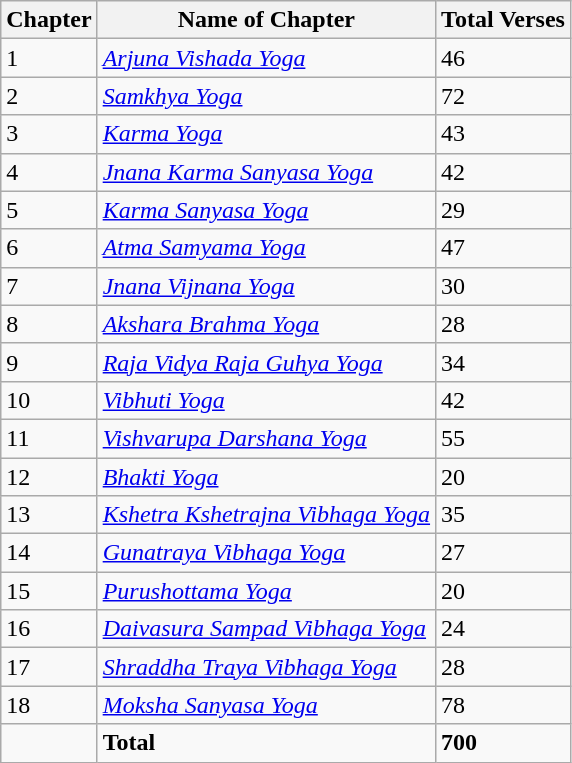<table class="wikitable sortable">
<tr>
<th>Chapter</th>
<th>Name of Chapter</th>
<th>Total Verses</th>
</tr>
<tr>
<td>1</td>
<td><em><a href='#'>Arjuna Vishada Yoga</a></em></td>
<td>46</td>
</tr>
<tr>
<td>2</td>
<td><em><a href='#'>Samkhya Yoga</a></em></td>
<td>72</td>
</tr>
<tr>
<td>3</td>
<td><em><a href='#'>Karma Yoga</a></em></td>
<td>43</td>
</tr>
<tr>
<td>4</td>
<td><em><a href='#'>Jnana Karma Sanyasa Yoga</a></em></td>
<td>42</td>
</tr>
<tr>
<td>5</td>
<td><em><a href='#'>Karma Sanyasa Yoga</a></em></td>
<td>29</td>
</tr>
<tr>
<td>6</td>
<td><em><a href='#'>Atma Samyama Yoga</a></em></td>
<td>47</td>
</tr>
<tr>
<td>7</td>
<td><em><a href='#'>Jnana Vijnana Yoga</a></em></td>
<td>30</td>
</tr>
<tr>
<td>8</td>
<td><em><a href='#'>Akshara Brahma Yoga</a></em></td>
<td>28</td>
</tr>
<tr>
<td>9</td>
<td><em><a href='#'>Raja Vidya Raja Guhya Yoga</a></em></td>
<td>34</td>
</tr>
<tr>
<td>10</td>
<td><em><a href='#'>Vibhuti Yoga</a></em></td>
<td>42</td>
</tr>
<tr>
<td>11</td>
<td><em><a href='#'>Vishvarupa Darshana Yoga</a></em></td>
<td>55</td>
</tr>
<tr>
<td>12</td>
<td><em><a href='#'>Bhakti Yoga</a></em></td>
<td>20</td>
</tr>
<tr>
<td>13</td>
<td><em><a href='#'>Kshetra Kshetrajna Vibhaga Yoga</a></em></td>
<td>35</td>
</tr>
<tr>
<td>14</td>
<td><em><a href='#'>Gunatraya Vibhaga Yoga</a></em></td>
<td>27</td>
</tr>
<tr>
<td>15</td>
<td><em><a href='#'>Purushottama Yoga</a></em></td>
<td>20</td>
</tr>
<tr>
<td>16</td>
<td><em><a href='#'>Daivasura Sampad Vibhaga Yoga</a></em></td>
<td>24</td>
</tr>
<tr>
<td>17</td>
<td><em><a href='#'>Shraddha Traya Vibhaga Yoga</a></em></td>
<td>28</td>
</tr>
<tr>
<td>18</td>
<td><em><a href='#'>Moksha Sanyasa Yoga</a></em></td>
<td>78</td>
</tr>
<tr>
<td></td>
<td><strong>Total</strong></td>
<td><strong>700</strong></td>
</tr>
</table>
